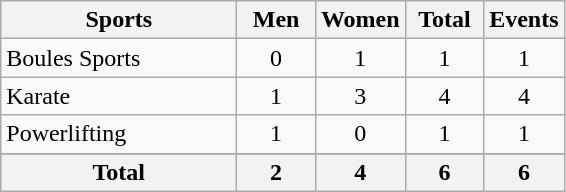<table class="wikitable sortable" style="text-align:center;">
<tr>
<th width=150>Sports</th>
<th width=45>Men</th>
<th width=45>Women</th>
<th width=45>Total</th>
<th width=45>Events</th>
</tr>
<tr>
<td align=left>Boules Sports</td>
<td>0</td>
<td>1</td>
<td>1</td>
<td>1</td>
</tr>
<tr>
<td align=left>Karate</td>
<td>1</td>
<td>3</td>
<td>4</td>
<td>4</td>
</tr>
<tr>
<td align=left>Powerlifting</td>
<td>1</td>
<td>0</td>
<td>1</td>
<td>1</td>
</tr>
<tr>
</tr>
<tr class="sortbottom">
<th>Total</th>
<th>2</th>
<th>4</th>
<th>6</th>
<th>6</th>
</tr>
</table>
